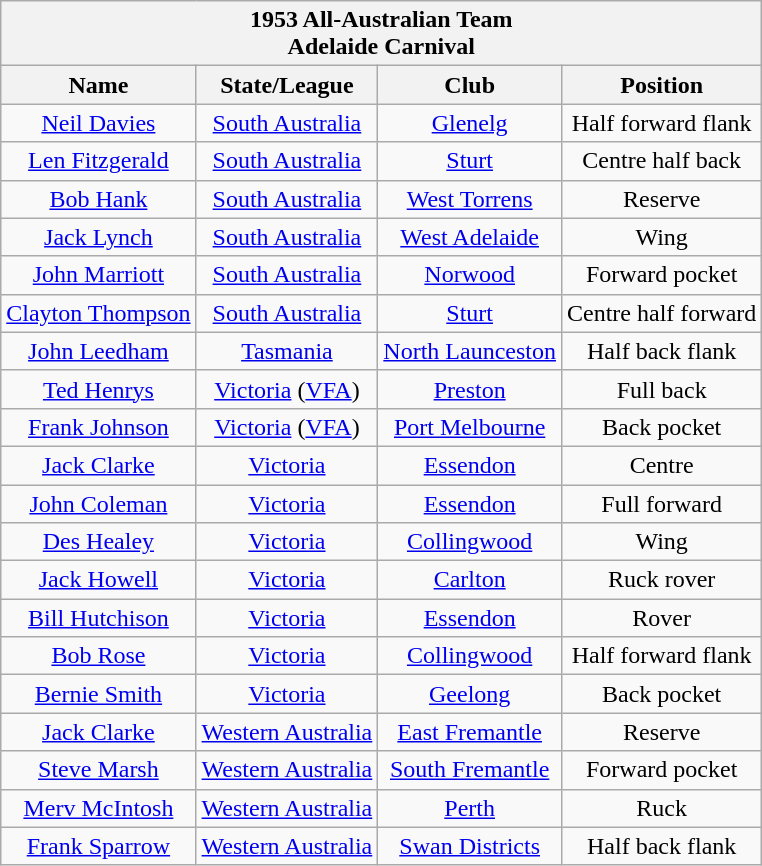<table class="wikitable" style="text-align: center">
<tr>
<th colspan="10">1953 All-Australian Team<br>Adelaide Carnival</th>
</tr>
<tr>
<th>Name</th>
<th>State/League</th>
<th>Club</th>
<th>Position</th>
</tr>
<tr>
<td><a href='#'>Neil Davies</a></td>
<td><a href='#'>South Australia</a></td>
<td><a href='#'>Glenelg</a></td>
<td>Half forward flank</td>
</tr>
<tr>
<td><a href='#'>Len Fitzgerald</a></td>
<td><a href='#'>South Australia</a></td>
<td><a href='#'>Sturt</a></td>
<td>Centre half back</td>
</tr>
<tr>
<td><a href='#'>Bob Hank</a></td>
<td><a href='#'>South Australia</a></td>
<td><a href='#'>West Torrens</a></td>
<td>Reserve</td>
</tr>
<tr>
<td><a href='#'>Jack Lynch</a></td>
<td><a href='#'>South Australia</a></td>
<td><a href='#'>West Adelaide</a></td>
<td>Wing</td>
</tr>
<tr>
<td><a href='#'>John Marriott</a></td>
<td><a href='#'>South Australia</a></td>
<td><a href='#'>Norwood</a></td>
<td>Forward pocket</td>
</tr>
<tr>
<td><a href='#'>Clayton Thompson</a></td>
<td><a href='#'>South Australia</a></td>
<td><a href='#'>Sturt</a></td>
<td>Centre half forward</td>
</tr>
<tr>
<td><a href='#'>John Leedham</a></td>
<td><a href='#'>Tasmania</a></td>
<td><a href='#'>North Launceston</a></td>
<td>Half back flank</td>
</tr>
<tr>
<td><a href='#'>Ted Henrys</a></td>
<td><a href='#'>Victoria</a> (<a href='#'>VFA</a>)</td>
<td><a href='#'>Preston</a></td>
<td>Full back</td>
</tr>
<tr>
<td><a href='#'>Frank Johnson</a></td>
<td><a href='#'>Victoria</a> (<a href='#'>VFA</a>)</td>
<td><a href='#'>Port Melbourne</a></td>
<td>Back pocket</td>
</tr>
<tr>
<td><a href='#'>Jack Clarke</a></td>
<td><a href='#'>Victoria</a></td>
<td><a href='#'>Essendon</a></td>
<td>Centre</td>
</tr>
<tr>
<td><a href='#'>John Coleman</a></td>
<td><a href='#'>Victoria</a></td>
<td><a href='#'>Essendon</a></td>
<td>Full forward</td>
</tr>
<tr>
<td><a href='#'>Des Healey</a></td>
<td><a href='#'>Victoria</a></td>
<td><a href='#'>Collingwood</a></td>
<td>Wing</td>
</tr>
<tr>
<td><a href='#'>Jack Howell</a></td>
<td><a href='#'>Victoria</a></td>
<td><a href='#'>Carlton</a></td>
<td>Ruck rover</td>
</tr>
<tr>
<td><a href='#'>Bill Hutchison</a></td>
<td><a href='#'>Victoria</a></td>
<td><a href='#'>Essendon</a></td>
<td>Rover</td>
</tr>
<tr>
<td><a href='#'>Bob Rose</a></td>
<td><a href='#'>Victoria</a></td>
<td><a href='#'>Collingwood</a></td>
<td>Half forward flank</td>
</tr>
<tr>
<td><a href='#'>Bernie Smith</a></td>
<td><a href='#'>Victoria</a></td>
<td><a href='#'>Geelong</a></td>
<td>Back pocket</td>
</tr>
<tr>
<td><a href='#'>Jack Clarke</a></td>
<td><a href='#'>Western Australia</a></td>
<td><a href='#'>East Fremantle</a></td>
<td>Reserve</td>
</tr>
<tr>
<td><a href='#'>Steve Marsh</a></td>
<td><a href='#'>Western Australia</a></td>
<td><a href='#'>South Fremantle</a></td>
<td>Forward pocket</td>
</tr>
<tr>
<td><a href='#'>Merv McIntosh</a></td>
<td><a href='#'>Western Australia</a></td>
<td><a href='#'>Perth</a></td>
<td>Ruck</td>
</tr>
<tr>
<td><a href='#'>Frank Sparrow</a></td>
<td><a href='#'>Western Australia</a></td>
<td><a href='#'>Swan Districts</a></td>
<td>Half back flank</td>
</tr>
</table>
